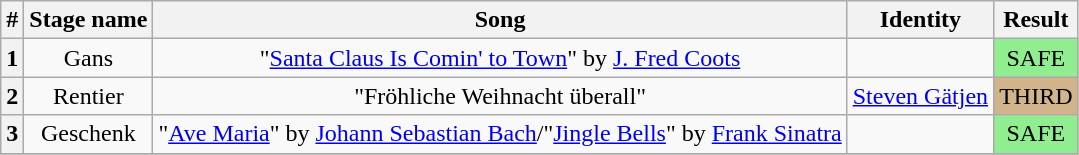<table class="wikitable plainrowheaders" style="text-align: center;">
<tr>
<th>#</th>
<th>Stage name</th>
<th>Song</th>
<th>Identity</th>
<th>Result</th>
</tr>
<tr>
<th>1</th>
<td>Gans</td>
<td>"<a href='#'>Santa Claus Is Comin' to Town</a>" by <a href='#'>J. Fred Coots</a></td>
<td></td>
<td bgcolor=lightgreen>SAFE</td>
</tr>
<tr>
<th>2</th>
<td>Rentier</td>
<td>"Fröhliche Weihnacht überall"</td>
<td><a href='#'>Steven Gätjen</a></td>
<td bgcolor=tan>THIRD</td>
</tr>
<tr>
<th>3</th>
<td>Geschenk</td>
<td>"<a href='#'>Ave Maria</a>" by <a href='#'>Johann Sebastian Bach</a>/"<a href='#'>Jingle Bells</a>" by <a href='#'>Frank Sinatra</a></td>
<td></td>
<td bgcolor=lightgreen>SAFE</td>
</tr>
<tr>
</tr>
</table>
